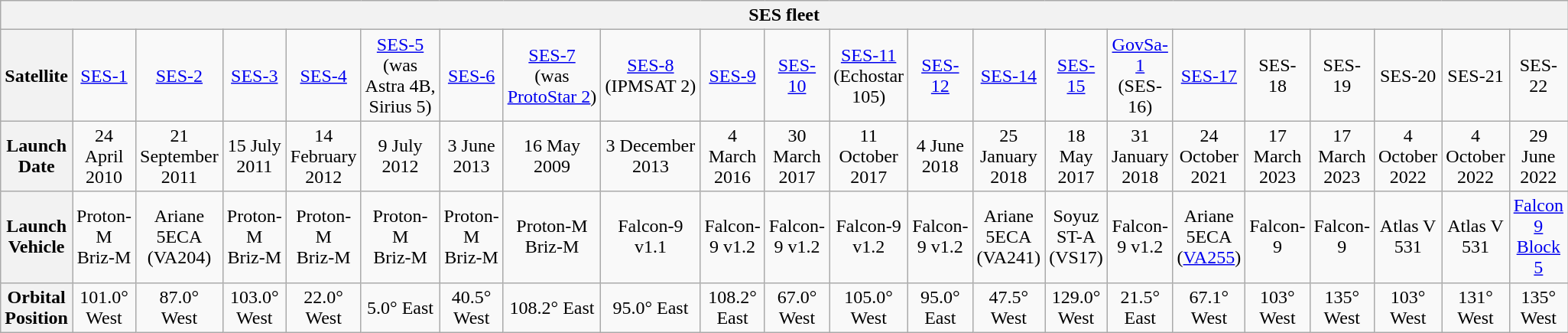<table class="wikitable" style="text-align:center">
<tr>
<th colspan=22>SES fleet</th>
</tr>
<tr>
<th>Satellite</th>
<td><a href='#'>SES-1</a></td>
<td><a href='#'>SES-2</a></td>
<td><a href='#'>SES-3</a></td>
<td><a href='#'>SES-4</a></td>
<td><a href='#'>SES-5</a><br>(was Astra 4B, Sirius 5)</td>
<td><a href='#'>SES-6</a></td>
<td><a href='#'>SES-7</a><br>(was <a href='#'>ProtoStar 2</a>)</td>
<td><a href='#'>SES-8</a> (IPMSAT 2)</td>
<td><a href='#'>SES-9</a></td>
<td><a href='#'>SES-10</a></td>
<td><a href='#'>SES-11</a><br>(Echostar 105)</td>
<td><a href='#'>SES-12</a></td>
<td><a href='#'>SES-14</a></td>
<td><a href='#'>SES-15</a></td>
<td><a href='#'>GovSa-1</a><br>(SES-16)</td>
<td><a href='#'>SES-17</a></td>
<td>SES-18</td>
<td>SES-19</td>
<td>SES-20</td>
<td>SES-21</td>
<td>SES-22</td>
</tr>
<tr>
<th>Launch Date</th>
<td>24 April 2010</td>
<td>21 September 2011</td>
<td>15 July 2011</td>
<td>14 February 2012</td>
<td>9 July 2012</td>
<td>3 June 2013</td>
<td>16 May 2009</td>
<td>3 December 2013</td>
<td>4 March 2016</td>
<td>30 March 2017</td>
<td>11 October 2017</td>
<td>4 June 2018</td>
<td>25 January 2018</td>
<td>18 May 2017</td>
<td>31 January 2018</td>
<td>24 October 2021</td>
<td>17 March 2023</td>
<td>17 March 2023</td>
<td>4 October 2022</td>
<td>4 October 2022</td>
<td>29 June 2022</td>
</tr>
<tr>
<th>Launch Vehicle</th>
<td>Proton-M<br>Briz-M</td>
<td>Ariane 5ECA<br>(VA204)</td>
<td>Proton-M<br>Briz-M</td>
<td>Proton-M<br>Briz-M</td>
<td>Proton-M<br>Briz-M</td>
<td>Proton-M<br>Briz-M</td>
<td>Proton-M<br>Briz-M</td>
<td>Falcon-9 v1.1</td>
<td>Falcon-9 v1.2</td>
<td>Falcon-9 v1.2</td>
<td>Falcon-9 v1.2</td>
<td>Falcon-9 v1.2</td>
<td>Ariane 5ECA<br>(VA241)</td>
<td>Soyuz ST-A<br>(VS17)</td>
<td>Falcon-9 v1.2</td>
<td>Ariane 5ECA<br>(<a href='#'>VA255</a>)</td>
<td>Falcon-9</td>
<td>Falcon-9</td>
<td>Atlas V 531</td>
<td>Atlas V 531</td>
<td><a href='#'>Falcon 9 Block 5</a></td>
</tr>
<tr>
<th>Orbital Position</th>
<td>101.0° West</td>
<td>87.0° West</td>
<td>103.0° West</td>
<td>22.0° West</td>
<td>5.0° East</td>
<td>40.5° West</td>
<td>108.2° East</td>
<td>95.0° East</td>
<td>108.2° East</td>
<td>67.0° West</td>
<td>105.0° West</td>
<td>95.0° East</td>
<td>47.5° West</td>
<td>129.0° West</td>
<td>21.5° East</td>
<td>67.1° West</td>
<td>103° West</td>
<td>135° West</td>
<td>103° West</td>
<td>131° West</td>
<td>135° West</td>
</tr>
</table>
